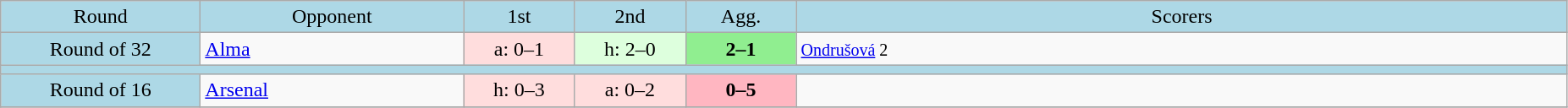<table class="wikitable" style="text-align:center">
<tr bgcolor=lightblue>
<td width=150px>Round</td>
<td width=200px>Opponent</td>
<td width=80px>1st</td>
<td width=80px>2nd</td>
<td width=80px>Agg.</td>
<td width=600px>Scorers</td>
</tr>
<tr>
<td bgcolor=lightblue>Round of 32</td>
<td align=left> <a href='#'>Alma</a></td>
<td bgcolor="#ffdddd">a: 0–1</td>
<td bgcolor="#ddffdd">h: 2–0</td>
<td bgcolor=lightgreen><strong>2–1</strong></td>
<td align=left><small><a href='#'>Ondrušová</a> 2</small></td>
</tr>
<tr bgcolor=lightblue>
<td colspan=6></td>
</tr>
<tr>
<td bgcolor=lightblue>Round of 16</td>
<td align=left> <a href='#'>Arsenal</a></td>
<td bgcolor="#ffdddd">h: 0–3</td>
<td bgcolor="#ffdddd">a: 0–2</td>
<td bgcolor=lightpink><strong>0–5</strong></td>
<td align=left></td>
</tr>
<tr>
</tr>
</table>
